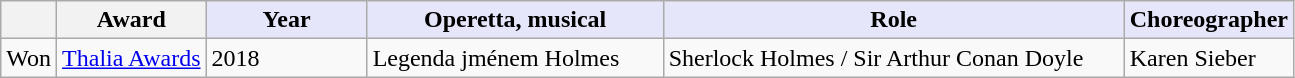<table class="wikitable">
<tr>
<th></th>
<th>Award</th>
<th width="100 px" style="background:Lavender; color:Black">Year</th>
<th width="190 px" style="background:Lavender; color:Black">Operetta, musical</th>
<th width="300 px" style="background:Lavender; color:Black">Role</th>
<th width="70 px" style="background:Lavender; color:Black">Choreographer</th>
</tr>
<tr>
<td>Won</td>
<td><a href='#'>Thalia Awards</a></td>
<td>2018</td>
<td>Legenda jménem Holmes</td>
<td>Sherlock Holmes / Sir Arthur Conan Doyle</td>
<td>Karen Sieber</td>
</tr>
</table>
